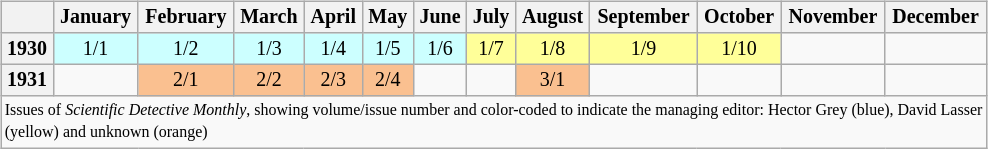<table class="wikitable" style="font-size: 10pt; line-height: 11pt; margin-left: 2em; text-align: center; float: right">
<tr>
<th></th>
<th>January</th>
<th>February</th>
<th>March</th>
<th>April</th>
<th>May</th>
<th>June</th>
<th>July</th>
<th>August</th>
<th>September</th>
<th>October</th>
<th>November</th>
<th>December</th>
</tr>
<tr>
<th>1930</th>
<td bgcolor=#ccffff>1/1</td>
<td bgcolor=#ccffff>1/2</td>
<td bgcolor=#ccffff>1/3</td>
<td bgcolor=#ccffff>1/4</td>
<td bgcolor=#ccffff>1/5</td>
<td bgcolor=#ccffff>1/6</td>
<td bgcolor=#ffff99>1/7</td>
<td bgcolor=#ffff99>1/8</td>
<td bgcolor=#ffff99>1/9</td>
<td bgcolor=#ffff99>1/10</td>
<td></td>
<td></td>
</tr>
<tr>
<th>1931</th>
<td></td>
<td bgcolor=#fac090>2/1</td>
<td bgcolor=#fac090>2/2</td>
<td bgcolor=#fac090>2/3</td>
<td bgcolor=#fac090>2/4</td>
<td></td>
<td></td>
<td bgcolor=#fac090>3/1</td>
<td></td>
<td></td>
<td></td>
<td></td>
</tr>
<tr>
<td colspan="13" style="font-size: 8pt; line-height: 11pt; text-align: left">Issues of <em>Scientific Detective Monthly</em>, showing volume/issue number and color-coded to indicate the managing editor: Hector Grey (blue), David Lasser<br>(yellow) and unknown (orange)</td>
</tr>
</table>
